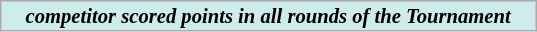<table class="wikitable plainrowheaders" style="background:#fff; font-size:86%; line-height:13px; border:gray solid 1px; border-collapse:collapse;">
<tr style="background:#ccc; text-align:center;">
<th scope="col" style="background:#CFECEC;" width=350px;"><em>competitor scored points in all rounds of the Tournament</em></th>
</tr>
</table>
